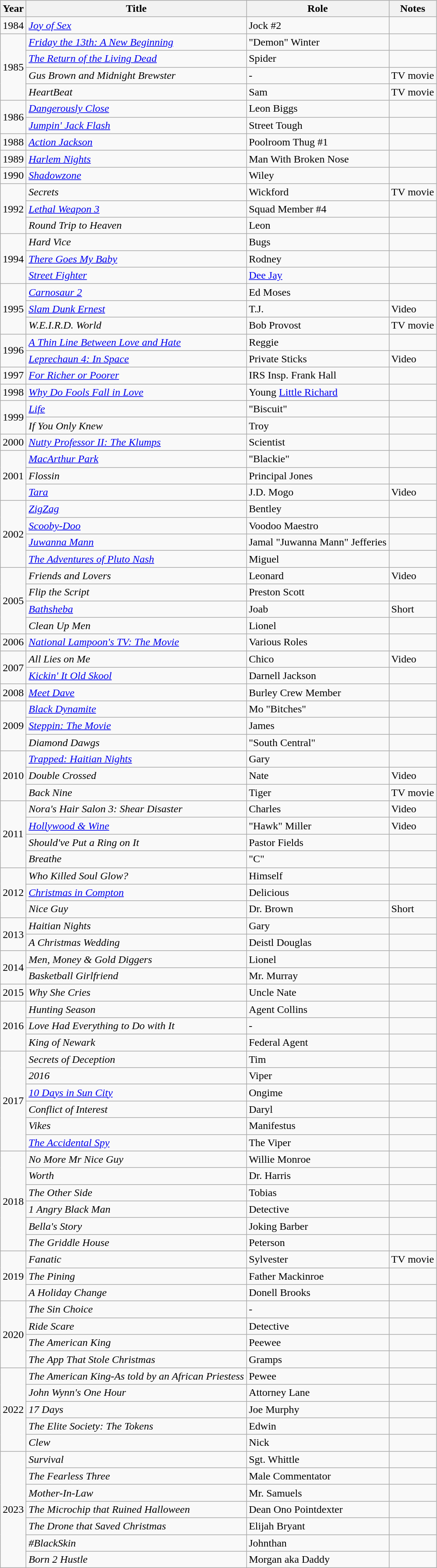<table class="wikitable sortable">
<tr>
<th>Year</th>
<th>Title</th>
<th>Role</th>
<th>Notes</th>
</tr>
<tr>
<td>1984</td>
<td><em><a href='#'>Joy of Sex</a></em></td>
<td>Jock #2</td>
<td></td>
</tr>
<tr>
<td rowspan="4">1985</td>
<td><em><a href='#'>Friday the 13th: A New Beginning</a></em></td>
<td>"Demon" Winter</td>
<td></td>
</tr>
<tr>
<td><em><a href='#'>The Return of the Living Dead</a></em></td>
<td>Spider</td>
<td></td>
</tr>
<tr>
<td><em>Gus Brown and Midnight Brewster</em></td>
<td>-</td>
<td>TV movie</td>
</tr>
<tr>
<td><em>HeartBeat</em></td>
<td>Sam</td>
<td>TV movie</td>
</tr>
<tr>
<td rowspan="2">1986</td>
<td><em><a href='#'>Dangerously Close</a></em></td>
<td>Leon Biggs</td>
<td></td>
</tr>
<tr>
<td><em><a href='#'>Jumpin' Jack Flash</a></em></td>
<td>Street Tough</td>
<td></td>
</tr>
<tr>
<td>1988</td>
<td><em><a href='#'>Action Jackson</a></em></td>
<td>Poolroom Thug #1</td>
<td></td>
</tr>
<tr>
<td>1989</td>
<td><em><a href='#'>Harlem Nights</a></em></td>
<td>Man With Broken Nose</td>
<td></td>
</tr>
<tr>
<td>1990</td>
<td><em><a href='#'>Shadowzone</a></em></td>
<td>Wiley</td>
<td></td>
</tr>
<tr>
<td rowspan="3">1992</td>
<td><em>Secrets</em></td>
<td>Wickford</td>
<td>TV movie</td>
</tr>
<tr>
<td><em><a href='#'>Lethal Weapon 3</a></em></td>
<td>Squad Member #4</td>
<td></td>
</tr>
<tr>
<td><em>Round Trip to Heaven</em></td>
<td>Leon</td>
<td></td>
</tr>
<tr>
<td rowspan="3">1994</td>
<td><em>Hard Vice</em></td>
<td>Bugs</td>
<td></td>
</tr>
<tr>
<td><em><a href='#'>There Goes My Baby</a></em></td>
<td>Rodney</td>
<td></td>
</tr>
<tr>
<td><em><a href='#'>Street Fighter</a></em></td>
<td><a href='#'>Dee Jay</a></td>
<td></td>
</tr>
<tr>
<td rowspan="3">1995</td>
<td><em><a href='#'>Carnosaur 2</a></em></td>
<td>Ed Moses</td>
<td></td>
</tr>
<tr>
<td><em><a href='#'>Slam Dunk Ernest</a></em></td>
<td>T.J.</td>
<td>Video</td>
</tr>
<tr>
<td><em>W.E.I.R.D. World</em></td>
<td>Bob Provost</td>
<td>TV movie</td>
</tr>
<tr>
<td rowspan="2">1996</td>
<td><em><a href='#'>A Thin Line Between Love and Hate</a></em></td>
<td>Reggie</td>
<td></td>
</tr>
<tr>
<td><em><a href='#'>Leprechaun 4: In Space</a></em></td>
<td>Private Sticks</td>
<td>Video</td>
</tr>
<tr>
<td>1997</td>
<td><em><a href='#'>For Richer or Poorer</a></em></td>
<td>IRS Insp. Frank Hall</td>
<td></td>
</tr>
<tr>
<td>1998</td>
<td><em><a href='#'>Why Do Fools Fall in Love</a></em></td>
<td>Young <a href='#'>Little Richard</a></td>
<td></td>
</tr>
<tr>
<td rowspan="2">1999</td>
<td><em><a href='#'>Life</a></em></td>
<td>"Biscuit"</td>
<td></td>
</tr>
<tr>
<td><em>If You Only Knew</em></td>
<td>Troy</td>
<td></td>
</tr>
<tr>
<td>2000</td>
<td><em><a href='#'>Nutty Professor II: The Klumps</a></em></td>
<td>Scientist</td>
<td></td>
</tr>
<tr>
<td rowspan="3">2001</td>
<td><em><a href='#'>MacArthur Park</a></em></td>
<td>"Blackie"</td>
<td></td>
</tr>
<tr>
<td><em>Flossin</em></td>
<td>Principal Jones</td>
<td></td>
</tr>
<tr>
<td><em><a href='#'>Tara</a></em></td>
<td>J.D. Mogo</td>
<td>Video</td>
</tr>
<tr>
<td rowspan="4">2002</td>
<td><em><a href='#'>ZigZag</a></em></td>
<td>Bentley</td>
<td></td>
</tr>
<tr>
<td><em><a href='#'>Scooby-Doo</a></em></td>
<td>Voodoo Maestro</td>
<td></td>
</tr>
<tr>
<td><em><a href='#'>Juwanna Mann</a></em></td>
<td>Jamal "Juwanna Mann" Jefferies</td>
<td></td>
</tr>
<tr>
<td><em><a href='#'>The Adventures of Pluto Nash</a></em></td>
<td>Miguel</td>
<td></td>
</tr>
<tr>
<td rowspan="4">2005</td>
<td><em>Friends and Lovers</em></td>
<td>Leonard</td>
<td>Video</td>
</tr>
<tr>
<td><em>Flip the Script</em></td>
<td>Preston Scott</td>
<td></td>
</tr>
<tr>
<td><em><a href='#'>Bathsheba</a></em></td>
<td>Joab</td>
<td>Short</td>
</tr>
<tr>
<td><em>Clean Up Men</em></td>
<td>Lionel</td>
<td></td>
</tr>
<tr>
<td>2006</td>
<td><em><a href='#'>National Lampoon's TV: The Movie</a></em></td>
<td>Various Roles</td>
<td></td>
</tr>
<tr>
<td rowspan="2">2007</td>
<td><em>All Lies on Me</em></td>
<td>Chico</td>
<td>Video</td>
</tr>
<tr>
<td><em><a href='#'>Kickin' It Old Skool</a></em></td>
<td>Darnell Jackson</td>
<td></td>
</tr>
<tr>
<td>2008</td>
<td><em><a href='#'>Meet Dave</a></em></td>
<td>Burley Crew Member</td>
<td></td>
</tr>
<tr>
<td rowspan="3">2009</td>
<td><em><a href='#'>Black Dynamite</a></em></td>
<td>Mo "Bitches"</td>
<td></td>
</tr>
<tr>
<td><em><a href='#'>Steppin: The Movie</a></em></td>
<td>James</td>
<td></td>
</tr>
<tr>
<td><em>Diamond Dawgs</em></td>
<td>"South Central"</td>
<td></td>
</tr>
<tr>
<td rowspan="3">2010</td>
<td><em><a href='#'>Trapped: Haitian Nights</a></em></td>
<td>Gary</td>
<td></td>
</tr>
<tr>
<td><em>Double Crossed</em></td>
<td>Nate</td>
<td>Video</td>
</tr>
<tr>
<td><em>Back Nine</em></td>
<td>Tiger</td>
<td>TV movie</td>
</tr>
<tr>
<td rowspan="4">2011</td>
<td><em>Nora's Hair Salon 3: Shear Disaster</em></td>
<td>Charles</td>
<td>Video</td>
</tr>
<tr>
<td><em><a href='#'>Hollywood & Wine</a></em></td>
<td>"Hawk" Miller</td>
<td>Video</td>
</tr>
<tr>
<td><em>Should've Put a Ring on It</em></td>
<td>Pastor Fields</td>
<td></td>
</tr>
<tr>
<td><em>Breathe</em></td>
<td>"C"</td>
<td></td>
</tr>
<tr>
<td rowspan="3">2012</td>
<td><em>Who Killed Soul Glow?</em></td>
<td>Himself</td>
<td></td>
</tr>
<tr>
<td><em><a href='#'>Christmas in Compton</a></em></td>
<td>Delicious</td>
<td></td>
</tr>
<tr>
<td><em>Nice Guy</em></td>
<td>Dr. Brown</td>
<td>Short</td>
</tr>
<tr>
<td rowspan="2">2013</td>
<td><em>Haitian Nights</em></td>
<td>Gary</td>
<td></td>
</tr>
<tr>
<td><em>A Christmas Wedding</em></td>
<td>Deistl Douglas</td>
<td></td>
</tr>
<tr>
<td rowspan="2">2014</td>
<td><em>Men, Money & Gold Diggers</em></td>
<td>Lionel</td>
<td></td>
</tr>
<tr>
<td><em>Basketball Girlfriend</em></td>
<td>Mr. Murray</td>
<td></td>
</tr>
<tr>
<td>2015</td>
<td><em>Why She Cries</em></td>
<td>Uncle Nate</td>
<td></td>
</tr>
<tr>
<td rowspan="3">2016</td>
<td><em>Hunting Season</em></td>
<td>Agent Collins</td>
<td></td>
</tr>
<tr>
<td><em>Love Had Everything to Do with It</em></td>
<td>-</td>
<td></td>
</tr>
<tr>
<td><em>King of Newark</em></td>
<td>Federal Agent</td>
<td></td>
</tr>
<tr>
<td rowspan="6">2017</td>
<td><em>Secrets of Deception</em></td>
<td>Tim</td>
<td></td>
</tr>
<tr>
<td><em>2016</em></td>
<td>Viper</td>
<td></td>
</tr>
<tr>
<td><em><a href='#'>10 Days in Sun City</a></em></td>
<td>Ongime</td>
<td></td>
</tr>
<tr>
<td><em>Conflict of Interest</em></td>
<td>Daryl</td>
<td></td>
</tr>
<tr>
<td><em>Vikes</em></td>
<td>Manifestus</td>
<td></td>
</tr>
<tr>
<td><em><a href='#'>The Accidental Spy</a></em></td>
<td>The Viper</td>
<td></td>
</tr>
<tr>
<td rowspan="6">2018</td>
<td><em>No More Mr Nice Guy</em></td>
<td>Willie Monroe</td>
<td></td>
</tr>
<tr>
<td><em>Worth</em></td>
<td>Dr. Harris</td>
<td></td>
</tr>
<tr>
<td><em>The Other Side</em></td>
<td>Tobias</td>
<td></td>
</tr>
<tr>
<td><em>1 Angry Black Man</em></td>
<td>Detective</td>
<td></td>
</tr>
<tr>
<td><em>Bella's Story</em></td>
<td>Joking Barber</td>
<td></td>
</tr>
<tr>
<td><em>The Griddle House</em></td>
<td>Peterson</td>
<td></td>
</tr>
<tr>
<td rowspan="3">2019</td>
<td><em>Fanatic</em></td>
<td>Sylvester</td>
<td>TV movie</td>
</tr>
<tr>
<td><em>The Pining</em></td>
<td>Father Mackinroe</td>
<td></td>
</tr>
<tr>
<td><em>A Holiday Change</em></td>
<td>Donell Brooks</td>
<td></td>
</tr>
<tr>
<td rowspan="4">2020</td>
<td><em>The Sin Choice</em></td>
<td>-</td>
<td></td>
</tr>
<tr>
<td><em>Ride Scare</em></td>
<td>Detective</td>
<td></td>
</tr>
<tr>
<td><em>The American King</em></td>
<td>Peewee</td>
<td></td>
</tr>
<tr>
<td><em>The App That Stole Christmas</em></td>
<td>Gramps</td>
<td></td>
</tr>
<tr>
<td rowspan="5">2022</td>
<td><em>The American King-As told by an African Priestess</em></td>
<td>Pewee</td>
<td></td>
</tr>
<tr>
<td><em>John Wynn's One Hour</em></td>
<td>Attorney Lane</td>
<td></td>
</tr>
<tr>
<td><em>17 Days</em></td>
<td>Joe Murphy</td>
<td></td>
</tr>
<tr>
<td><em>The Elite Society: The Tokens</em></td>
<td>Edwin</td>
<td></td>
</tr>
<tr>
<td><em>Clew</em></td>
<td>Nick</td>
<td></td>
</tr>
<tr>
<td rowspan="7">2023</td>
<td><em>Survival</em></td>
<td>Sgt. Whittle</td>
<td></td>
</tr>
<tr>
<td><em>The Fearless Three</em></td>
<td>Male Commentator</td>
<td></td>
</tr>
<tr>
<td><em>Mother-In-Law</em></td>
<td>Mr. Samuels</td>
<td></td>
</tr>
<tr>
<td><em>The Microchip that Ruined Halloween</em></td>
<td>Dean Ono Pointdexter</td>
<td></td>
</tr>
<tr>
<td><em>The Drone that Saved Christmas</em></td>
<td>Elijah Bryant</td>
<td></td>
</tr>
<tr>
<td><em>#BlackSkin</em></td>
<td>Johnthan</td>
<td></td>
</tr>
<tr>
<td><em>Born 2 Hustle</em></td>
<td>Morgan aka Daddy</td>
<td></td>
</tr>
</table>
